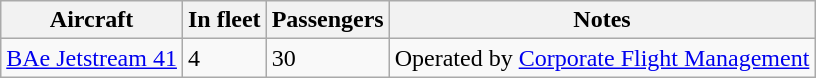<table class="wikitable">
<tr>
<th>Aircraft</th>
<th>In fleet</th>
<th>Passengers</th>
<th>Notes</th>
</tr>
<tr>
<td><a href='#'>BAe Jetstream 41</a></td>
<td>4</td>
<td>30</td>
<td>Operated by <a href='#'>Corporate Flight Management</a></td>
</tr>
</table>
